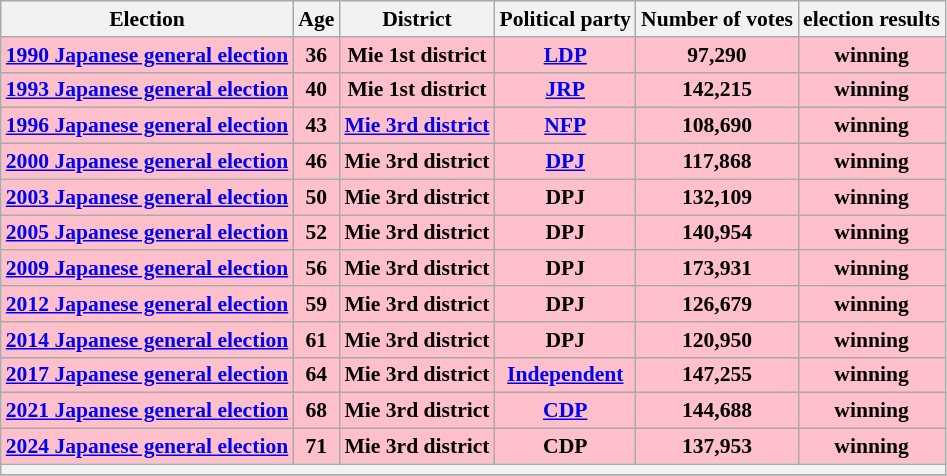<table class="wikitable" style="text-align:center; font-size:90%">
<tr>
<th>Election</th>
<th>Age</th>
<th>District</th>
<th>Political party</th>
<th>Number of votes</th>
<th>election results</th>
</tr>
<tr>
<td style="background:Pink;"><strong><a href='#'>1990 Japanese general election</a></strong></td>
<td style="background:Pink;"><strong>36</strong></td>
<td style="background:Pink;"><strong>Mie 1st district</strong></td>
<td style="background:Pink;"><strong><a href='#'>LDP</a></strong></td>
<td style="background:Pink;"><strong>97,290</strong></td>
<td style="background:Pink;"><strong>winning</strong></td>
</tr>
<tr>
<td style="background:Pink;"><strong><a href='#'>1993 Japanese general election</a></strong></td>
<td style="background:Pink;"><strong>40</strong></td>
<td style="background:Pink;"><strong>Mie 1st district</strong></td>
<td style="background:Pink;"><strong><a href='#'>JRP</a></strong></td>
<td style="background:Pink;"><strong>142,215</strong></td>
<td style="background:Pink;"><strong>winning</strong></td>
</tr>
<tr>
<td style="background:Pink;"><strong><a href='#'>1996 Japanese general election</a></strong></td>
<td style="background:Pink;"><strong>43</strong></td>
<td style="background:Pink;"><strong><a href='#'>Mie 3rd district</a></strong></td>
<td style="background:Pink;"><strong><a href='#'>NFP</a></strong></td>
<td style="background:Pink;"><strong>108,690</strong></td>
<td style="background:Pink;"><strong>winning</strong></td>
</tr>
<tr>
<td style="background:Pink;"><strong><a href='#'>2000 Japanese general election</a></strong></td>
<td style="background:Pink;"><strong>46</strong></td>
<td style="background:Pink;"><strong>Mie 3rd district</strong></td>
<td style="background:Pink;"><strong><a href='#'>DPJ</a></strong></td>
<td style="background:Pink;"><strong>117,868</strong></td>
<td style="background:Pink;"><strong>winning</strong></td>
</tr>
<tr>
<td style="background:Pink;"><strong><a href='#'>2003 Japanese general election</a></strong></td>
<td style="background:Pink;"><strong>50</strong></td>
<td style="background:Pink;"><strong>Mie 3rd district</strong></td>
<td style="background:Pink;"><strong>DPJ</strong></td>
<td style="background:Pink;"><strong>132,109</strong></td>
<td style="background:Pink;"><strong>winning</strong></td>
</tr>
<tr>
<td style="background:Pink;"><strong><a href='#'>2005 Japanese general election</a></strong></td>
<td style="background:Pink;"><strong>52</strong></td>
<td style="background:Pink;"><strong>Mie 3rd district</strong></td>
<td style="background:Pink;"><strong>DPJ</strong></td>
<td style="background:Pink;"><strong>140,954</strong></td>
<td style="background:Pink;"><strong>winning</strong></td>
</tr>
<tr>
<td style="background:Pink;"><strong><a href='#'>2009 Japanese general election</a></strong></td>
<td style="background:Pink;"><strong>56</strong></td>
<td style="background:Pink;"><strong>Mie 3rd district</strong></td>
<td style="background:Pink;"><strong>DPJ</strong></td>
<td style="background:Pink;"><strong>173,931</strong></td>
<td style="background:Pink;"><strong>winning</strong></td>
</tr>
<tr>
<td style="background:Pink;"><strong><a href='#'>2012 Japanese general election</a></strong></td>
<td style="background:Pink;"><strong>59</strong></td>
<td style="background:Pink;"><strong>Mie 3rd district</strong></td>
<td style="background:Pink;"><strong>DPJ</strong></td>
<td style="background:Pink;"><strong>126,679</strong></td>
<td style="background:Pink;"><strong>winning</strong></td>
</tr>
<tr>
<td style="background:Pink;"><strong><a href='#'>2014 Japanese general election</a></strong></td>
<td style="background:Pink;"><strong>61</strong></td>
<td style="background:Pink;"><strong>Mie 3rd district</strong></td>
<td style="background:Pink;"><strong>DPJ</strong></td>
<td style="background:Pink;"><strong>120,950</strong></td>
<td style="background:Pink;"><strong>winning</strong></td>
</tr>
<tr>
<td style="background:Pink;"><strong><a href='#'>2017 Japanese general election</a></strong></td>
<td style="background:Pink;"><strong>64</strong></td>
<td style="background:Pink;"><strong>Mie 3rd district</strong></td>
<td style="background:Pink;"><a href='#'><strong>Independent</strong></a></td>
<td style="background:Pink;"><strong>147,255</strong></td>
<td style="background:Pink;"><strong>winning</strong></td>
</tr>
<tr>
<td style="background:Pink;"><strong><a href='#'>2021 Japanese general election</a></strong></td>
<td style="background:Pink;"><strong>68</strong></td>
<td style="background:Pink;"><strong>Mie 3rd district</strong></td>
<td style="background:Pink;"><strong><a href='#'>CDP</a></strong></td>
<td style="background:Pink;"><strong>144,688</strong></td>
<td style="background:Pink;"><strong>winning</strong></td>
</tr>
<tr>
<td style="background:Pink;"><strong><a href='#'>2024 Japanese general election</a></strong></td>
<td style="background:Pink;"><strong>71</strong></td>
<td style="background:Pink;"><strong>Mie 3rd district</strong></td>
<td style="background:Pink;"><strong>CDP</strong></td>
<td style="background:Pink;"><strong>137,953</strong></td>
<td style="background:Pink;"><strong>winning</strong></td>
</tr>
<tr>
<th colspan="6"></th>
</tr>
<tr>
</tr>
</table>
